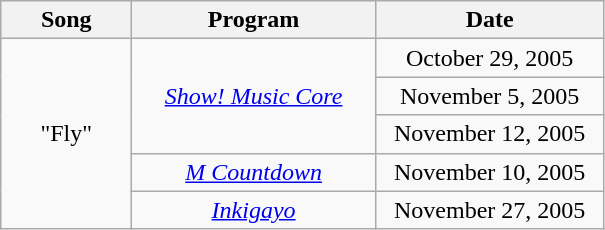<table class="wikitable" style="text-align:center">
<tr>
<th width="80">Song</th>
<th width="155">Program</th>
<th width="145">Date</th>
</tr>
<tr>
<td rowspan="5">"Fly"</td>
<td rowspan="3"><em><a href='#'>Show! Music Core</a></em></td>
<td>October 29, 2005</td>
</tr>
<tr>
<td>November 5, 2005</td>
</tr>
<tr>
<td>November 12, 2005</td>
</tr>
<tr>
<td><em><a href='#'>M Countdown</a></em></td>
<td>November 10, 2005</td>
</tr>
<tr>
<td><em><a href='#'>Inkigayo</a></em></td>
<td>November 27, 2005</td>
</tr>
</table>
